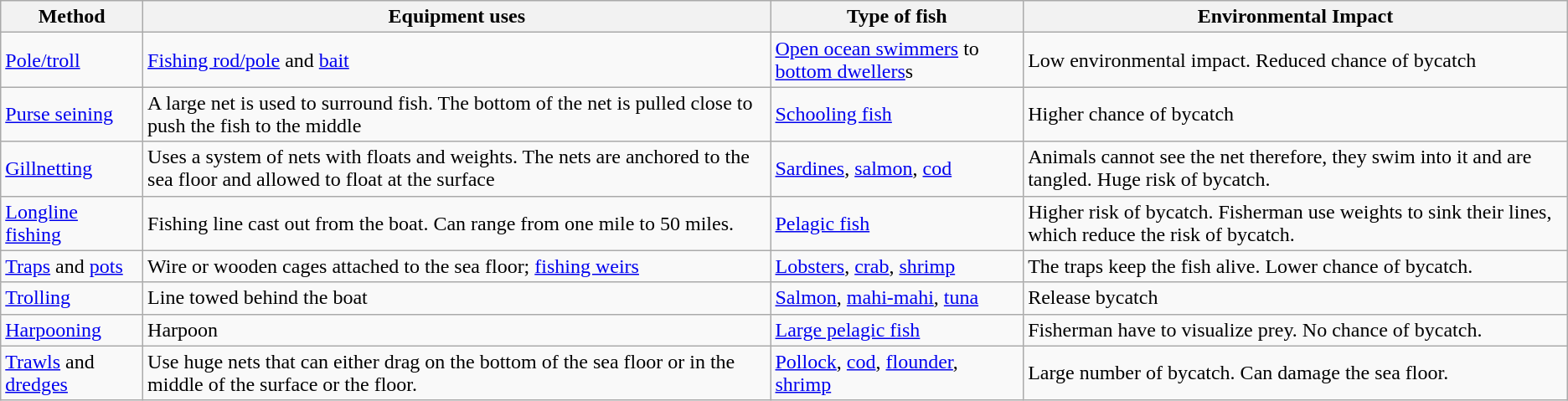<table class="wikitable">
<tr>
<th>Method</th>
<th>Equipment uses</th>
<th>Type of fish</th>
<th>Environmental Impact</th>
</tr>
<tr>
<td><a href='#'>Pole/troll</a></td>
<td><a href='#'>Fishing rod/pole</a> and <a href='#'>bait</a></td>
<td><a href='#'>Open ocean swimmers</a> to <a href='#'>bottom dwellers</a>s</td>
<td>Low environmental impact. Reduced chance of bycatch</td>
</tr>
<tr>
<td><a href='#'>Purse seining</a></td>
<td>A large net is used to surround fish. The bottom of the net is pulled close to push the fish to the middle</td>
<td><a href='#'>Schooling fish</a></td>
<td>Higher chance of bycatch</td>
</tr>
<tr>
<td><a href='#'>Gillnetting</a></td>
<td>Uses a system of nets with floats and weights. The nets are anchored to the sea floor and allowed to float at the surface</td>
<td><a href='#'>Sardines</a>, <a href='#'>salmon</a>, <a href='#'>cod</a></td>
<td>Animals cannot see the net therefore, they swim into it and are tangled. Huge risk of bycatch.</td>
</tr>
<tr>
<td><a href='#'>Longline fishing</a></td>
<td>Fishing line cast out from the boat. Can range from one mile to 50 miles.</td>
<td><a href='#'>Pelagic fish</a></td>
<td>Higher risk of bycatch. Fisherman use weights to sink their lines, which reduce the risk of bycatch.</td>
</tr>
<tr>
<td><a href='#'>Traps</a> and <a href='#'>pots</a></td>
<td>Wire or wooden cages attached to the sea floor; <a href='#'>fishing weirs</a></td>
<td><a href='#'>Lobsters</a>, <a href='#'>crab</a>, <a href='#'>shrimp</a></td>
<td>The traps keep the fish alive. Lower chance of bycatch.</td>
</tr>
<tr>
<td><a href='#'>Trolling</a></td>
<td>Line towed behind the boat</td>
<td><a href='#'>Salmon</a>, <a href='#'>mahi-mahi</a>, <a href='#'>tuna</a></td>
<td>Release bycatch</td>
</tr>
<tr>
<td><a href='#'>Harpooning</a></td>
<td>Harpoon</td>
<td><a href='#'>Large pelagic fish</a></td>
<td>Fisherman have to visualize prey. No chance of bycatch.</td>
</tr>
<tr>
<td><a href='#'>Trawls</a> and <a href='#'>dredges</a></td>
<td>Use huge nets that can either drag on the bottom of the sea floor or in the middle of the surface or the floor.</td>
<td><a href='#'>Pollock</a>, <a href='#'>cod</a>, <a href='#'>flounder</a>, <a href='#'>shrimp</a></td>
<td>Large number of bycatch. Can damage the sea floor.</td>
</tr>
</table>
